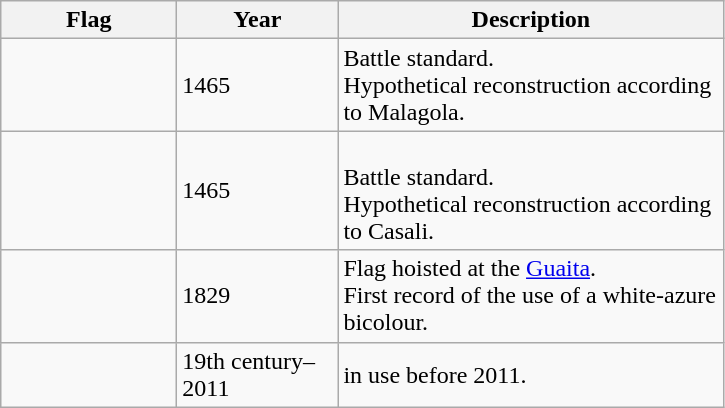<table class="wikitable">
<tr>
<th width="110">Flag</th>
<th width="100">Year</th>
<th width="250">Description</th>
</tr>
<tr>
<td></td>
<td>1465</td>
<td>Battle standard.<br>Hypothetical reconstruction according to Malagola.</td>
</tr>
<tr>
<td></td>
<td>1465</td>
<td><br>Battle standard.<br>Hypothetical reconstruction according to Casali.</td>
</tr>
<tr>
<td></td>
<td>1829</td>
<td>Flag hoisted at the <a href='#'>Guaita</a>.<br>First record of the use of a white-azure bicolour.<br></td>
</tr>
<tr>
<td></td>
<td>19th century–2011</td>
<td>in use before 2011.</td>
</tr>
</table>
